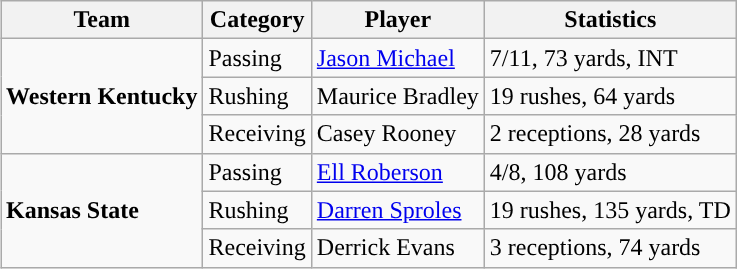<table class="wikitable" style="float: right;">
<tr>
<th>Team</th>
<th>Category</th>
<th>Player</th>
<th>Statistics</th>
</tr>
<tr>
<td rowspan=3><strong>Western Kentucky</strong></td>
<td>Passing</td>
<td><a href='#'>Jason Michael</a></td>
<td>7/11, 73 yards, INT</td>
</tr>
<tr>
<td>Rushing</td>
<td>Maurice Bradley</td>
<td>19 rushes, 64 yards</td>
</tr>
<tr>
<td>Receiving</td>
<td>Casey Rooney</td>
<td>2 receptions, 28 yards</td>
</tr>
<tr>
<td rowspan=3><strong>Kansas State</strong></td>
<td>Passing</td>
<td><a href='#'>Ell Roberson</a></td>
<td>4/8, 108 yards</td>
</tr>
<tr>
<td>Rushing</td>
<td><a href='#'>Darren Sproles</a></td>
<td>19 rushes, 135 yards, TD</td>
</tr>
<tr>
<td>Receiving</td>
<td>Derrick Evans</td>
<td>3 receptions, 74 yards</td>
</tr>
</table>
